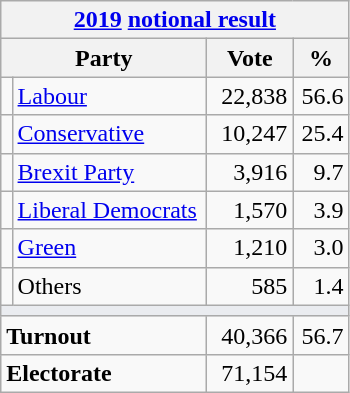<table class="wikitable">
<tr>
<th colspan="4"><a href='#'>2019</a> <a href='#'>notional result</a></th>
</tr>
<tr>
<th bgcolor="#DDDDFF" width="130px" colspan="2">Party</th>
<th bgcolor="#DDDDFF" width="50px">Vote</th>
<th bgcolor="#DDDDFF" width="30px">%</th>
</tr>
<tr>
<td></td>
<td><a href='#'>Labour</a></td>
<td align=right>22,838</td>
<td align=right>56.6</td>
</tr>
<tr>
<td></td>
<td><a href='#'>Conservative</a></td>
<td align=right>10,247</td>
<td align=right>25.4</td>
</tr>
<tr>
<td></td>
<td><a href='#'>Brexit Party</a></td>
<td align=right>3,916</td>
<td align=right>9.7</td>
</tr>
<tr>
<td></td>
<td><a href='#'>Liberal Democrats</a></td>
<td align=right>1,570</td>
<td align=right>3.9</td>
</tr>
<tr>
<td></td>
<td><a href='#'>Green</a></td>
<td align=right>1,210</td>
<td align=right>3.0</td>
</tr>
<tr>
<td></td>
<td>Others</td>
<td align=right>585</td>
<td align=right>1.4</td>
</tr>
<tr>
<td colspan="4" bgcolor="#EAECF0"></td>
</tr>
<tr>
<td colspan="2"><strong>Turnout</strong></td>
<td align=right>40,366</td>
<td align=right>56.7</td>
</tr>
<tr>
<td colspan="2"><strong>Electorate</strong></td>
<td align=right>71,154</td>
</tr>
</table>
